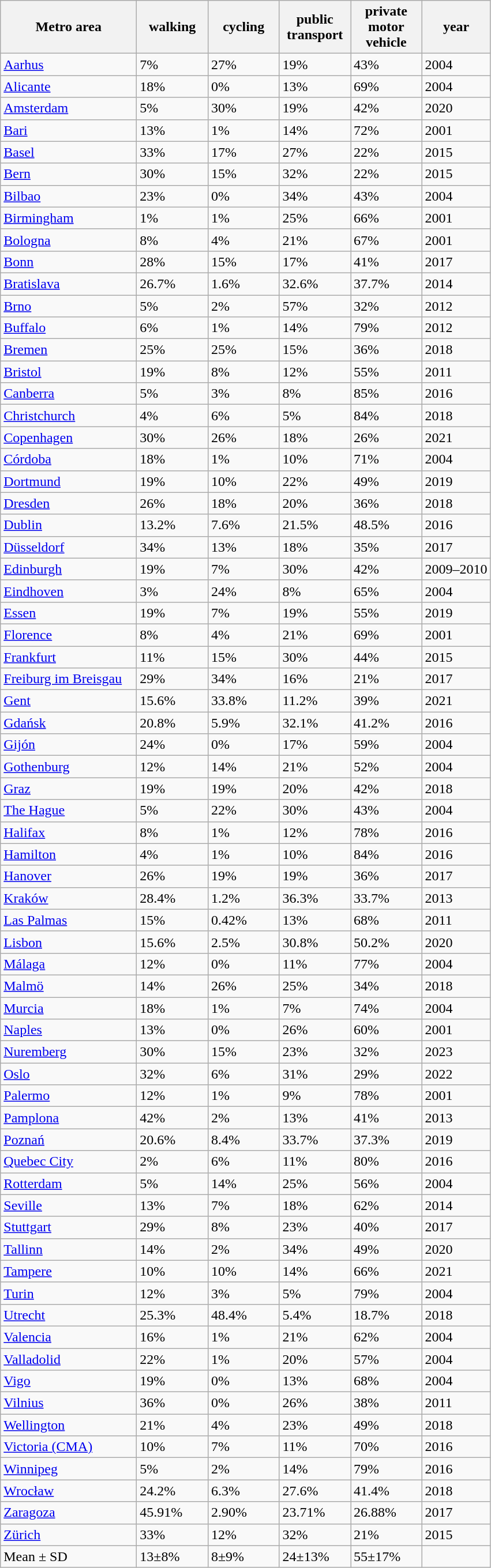<table class="wikitable sortable" border="1">
<tr>
<th width="150px">Metro area</th>
<th width="75px">walking</th>
<th width="75px">cycling</th>
<th width="75px">public transport</th>
<th width="75px">private motor vehicle</th>
<th>year</th>
</tr>
<tr>
<td> <a href='#'>Aarhus</a></td>
<td>7%</td>
<td>27%</td>
<td>19%</td>
<td>43%</td>
<td>2004</td>
</tr>
<tr>
<td> <a href='#'>Alicante</a></td>
<td>18%</td>
<td>0%</td>
<td>13%</td>
<td>69%</td>
<td>2004</td>
</tr>
<tr>
<td> <a href='#'>Amsterdam</a></td>
<td>5%</td>
<td>30%</td>
<td>19%</td>
<td>42%</td>
<td>2020</td>
</tr>
<tr>
<td> <a href='#'>Bari</a></td>
<td>13%</td>
<td>1%</td>
<td>14%</td>
<td>72%</td>
<td>2001</td>
</tr>
<tr>
<td> <a href='#'>Basel</a></td>
<td>33%</td>
<td>17%</td>
<td>27%</td>
<td>22%</td>
<td>2015</td>
</tr>
<tr>
<td> <a href='#'>Bern</a></td>
<td>30%</td>
<td>15%</td>
<td>32%</td>
<td>22%</td>
<td>2015</td>
</tr>
<tr>
<td> <a href='#'>Bilbao</a></td>
<td>23%</td>
<td>0%</td>
<td>34%</td>
<td>43%</td>
<td>2004</td>
</tr>
<tr>
<td> <a href='#'>Birmingham</a></td>
<td>1%</td>
<td>1%</td>
<td>25%</td>
<td>66%</td>
<td>2001</td>
</tr>
<tr>
<td> <a href='#'>Bologna</a></td>
<td>8%</td>
<td>4%</td>
<td>21%</td>
<td>67%</td>
<td>2001</td>
</tr>
<tr>
<td> <a href='#'>Bonn</a></td>
<td>28%</td>
<td>15%</td>
<td>17%</td>
<td>41%</td>
<td>2017</td>
</tr>
<tr>
<td> <a href='#'>Bratislava</a></td>
<td>26.7%</td>
<td>1.6%</td>
<td>32.6%</td>
<td>37.7%</td>
<td>2014</td>
</tr>
<tr>
<td> <a href='#'>Brno</a></td>
<td>5%</td>
<td>2%</td>
<td>57%</td>
<td>32%</td>
<td>2012</td>
</tr>
<tr>
<td> <a href='#'>Buffalo</a></td>
<td>6%</td>
<td>1%</td>
<td>14%</td>
<td>79%</td>
<td>2012</td>
</tr>
<tr>
<td> <a href='#'>Bremen</a></td>
<td>25%</td>
<td>25%</td>
<td>15%</td>
<td>36%</td>
<td>2018</td>
</tr>
<tr>
<td> <a href='#'>Bristol</a></td>
<td>19%</td>
<td>8%</td>
<td>12%</td>
<td>55%</td>
<td>2011</td>
</tr>
<tr>
<td> <a href='#'>Canberra</a></td>
<td>5%</td>
<td>3%</td>
<td>8%</td>
<td>85%</td>
<td>2016</td>
</tr>
<tr>
<td> <a href='#'>Christchurch</a></td>
<td>4%</td>
<td>6%</td>
<td>5%</td>
<td>84%</td>
<td>2018</td>
</tr>
<tr>
<td> <a href='#'>Copenhagen</a></td>
<td>30%</td>
<td>26%</td>
<td>18%</td>
<td>26%</td>
<td>2021</td>
</tr>
<tr>
<td> <a href='#'>Córdoba</a></td>
<td>18%</td>
<td>1%</td>
<td>10%</td>
<td>71%</td>
<td>2004</td>
</tr>
<tr>
<td> <a href='#'>Dortmund</a></td>
<td>19%</td>
<td>10%</td>
<td>22%</td>
<td>49%</td>
<td>2019</td>
</tr>
<tr>
<td> <a href='#'>Dresden</a></td>
<td>26%</td>
<td>18%</td>
<td>20%</td>
<td>36%</td>
<td>2018</td>
</tr>
<tr>
<td> <a href='#'>Dublin</a></td>
<td>13.2%</td>
<td>7.6%</td>
<td>21.5%</td>
<td>48.5%</td>
<td>2016</td>
</tr>
<tr>
<td> <a href='#'>Düsseldorf</a></td>
<td>34%</td>
<td>13%</td>
<td>18%</td>
<td>35%</td>
<td>2017</td>
</tr>
<tr>
<td> <a href='#'>Edinburgh</a></td>
<td>19%</td>
<td>7%</td>
<td>30%</td>
<td>42%</td>
<td>2009–2010</td>
</tr>
<tr>
<td> <a href='#'>Eindhoven</a></td>
<td>3%</td>
<td>24%</td>
<td>8%</td>
<td>65%</td>
<td>2004</td>
</tr>
<tr>
<td> <a href='#'>Essen</a></td>
<td>19%</td>
<td>7%</td>
<td>19%</td>
<td>55%</td>
<td>2019</td>
</tr>
<tr>
<td> <a href='#'>Florence</a></td>
<td>8%</td>
<td>4%</td>
<td>21%</td>
<td>69%</td>
<td>2001</td>
</tr>
<tr>
<td> <a href='#'>Frankfurt</a></td>
<td>11%</td>
<td>15%</td>
<td>30%</td>
<td>44%</td>
<td>2015</td>
</tr>
<tr>
<td> <a href='#'>Freiburg im Breisgau</a></td>
<td>29%</td>
<td>34%</td>
<td>16%</td>
<td>21%</td>
<td>2017</td>
</tr>
<tr>
<td> <a href='#'>Gent</a></td>
<td>15.6%</td>
<td>33.8%</td>
<td>11.2%</td>
<td>39%</td>
<td>2021</td>
</tr>
<tr>
<td> <a href='#'>Gdańsk</a></td>
<td>20.8%</td>
<td>5.9%</td>
<td>32.1%</td>
<td>41.2%</td>
<td>2016</td>
</tr>
<tr>
<td> <a href='#'>Gijón</a></td>
<td>24%</td>
<td>0%</td>
<td>17%</td>
<td>59%</td>
<td>2004</td>
</tr>
<tr>
<td> <a href='#'>Gothenburg</a></td>
<td>12%</td>
<td>14%</td>
<td>21%</td>
<td>52%</td>
<td>2004</td>
</tr>
<tr>
<td> <a href='#'>Graz</a></td>
<td>19%</td>
<td>19%</td>
<td>20%</td>
<td>42%</td>
<td>2018</td>
</tr>
<tr>
<td> <a href='#'>The Hague</a></td>
<td>5%</td>
<td>22%</td>
<td>30%</td>
<td>43%</td>
<td>2004</td>
</tr>
<tr>
<td> <a href='#'>Halifax</a></td>
<td>8%</td>
<td>1%</td>
<td>12%</td>
<td>78%</td>
<td>2016</td>
</tr>
<tr>
<td> <a href='#'>Hamilton</a></td>
<td>4%</td>
<td>1%</td>
<td>10%</td>
<td>84%</td>
<td>2016</td>
</tr>
<tr>
<td> <a href='#'>Hanover</a></td>
<td>26%</td>
<td>19%</td>
<td>19%</td>
<td>36%</td>
<td>2017</td>
</tr>
<tr>
<td> <a href='#'>Kraków</a></td>
<td>28.4%</td>
<td>1.2%</td>
<td>36.3%</td>
<td>33.7%</td>
<td>2013</td>
</tr>
<tr>
<td> <a href='#'>Las Palmas</a></td>
<td>15%</td>
<td>0.42%</td>
<td>13%</td>
<td>68%</td>
<td>2011</td>
</tr>
<tr>
<td> <a href='#'>Lisbon</a></td>
<td>15.6%</td>
<td>2.5%</td>
<td>30.8%</td>
<td>50.2%</td>
<td>2020</td>
</tr>
<tr>
<td> <a href='#'>Málaga</a></td>
<td>12%</td>
<td>0%</td>
<td>11%</td>
<td>77%</td>
<td>2004</td>
</tr>
<tr>
<td> <a href='#'>Malmö</a></td>
<td>14%</td>
<td>26%</td>
<td>25%</td>
<td>34%</td>
<td>2018</td>
</tr>
<tr>
<td> <a href='#'>Murcia</a></td>
<td>18%</td>
<td>1%</td>
<td>7%</td>
<td>74%</td>
<td>2004</td>
</tr>
<tr>
<td> <a href='#'>Naples</a></td>
<td>13%</td>
<td>0%</td>
<td>26%</td>
<td>60%</td>
<td>2001</td>
</tr>
<tr>
<td> <a href='#'>Nuremberg</a></td>
<td>30%</td>
<td>15%</td>
<td>23%</td>
<td>32%</td>
<td>2023</td>
</tr>
<tr>
<td> <a href='#'>Oslo</a></td>
<td>32%</td>
<td>6%</td>
<td>31%</td>
<td>29%</td>
<td>2022</td>
</tr>
<tr>
<td> <a href='#'>Palermo</a></td>
<td>12%</td>
<td>1%</td>
<td>9%</td>
<td>78%</td>
<td>2001</td>
</tr>
<tr>
<td> <a href='#'>Pamplona</a></td>
<td>42%</td>
<td>2%</td>
<td>13%</td>
<td>41%</td>
<td>2013</td>
</tr>
<tr>
<td> <a href='#'>Poznań</a></td>
<td>20.6%</td>
<td>8.4%</td>
<td>33.7%</td>
<td>37.3%</td>
<td>2019</td>
</tr>
<tr>
<td> <a href='#'>Quebec City</a></td>
<td>2%</td>
<td>6%</td>
<td>11%</td>
<td>80%</td>
<td>2016</td>
</tr>
<tr>
<td> <a href='#'>Rotterdam</a></td>
<td>5%</td>
<td>14%</td>
<td>25%</td>
<td>56%</td>
<td>2004</td>
</tr>
<tr>
<td> <a href='#'>Seville</a></td>
<td>13%</td>
<td>7%</td>
<td>18%</td>
<td>62%</td>
<td>2014</td>
</tr>
<tr>
<td> <a href='#'>Stuttgart</a></td>
<td>29%</td>
<td>8%</td>
<td>23%</td>
<td>40%</td>
<td>2017</td>
</tr>
<tr>
<td> <a href='#'>Tallinn</a></td>
<td>14%</td>
<td>2%</td>
<td>34%</td>
<td>49%</td>
<td>2020</td>
</tr>
<tr>
<td> <a href='#'>Tampere</a></td>
<td>10%</td>
<td>10%</td>
<td>14%</td>
<td>66%</td>
<td>2021</td>
</tr>
<tr>
<td> <a href='#'>Turin</a></td>
<td>12%</td>
<td>3%</td>
<td>5%</td>
<td>79%</td>
<td>2004</td>
</tr>
<tr>
<td> <a href='#'>Utrecht</a></td>
<td>25.3%</td>
<td>48.4%</td>
<td>5.4%</td>
<td>18.7%</td>
<td>2018</td>
</tr>
<tr>
<td> <a href='#'>Valencia</a></td>
<td>16%</td>
<td>1%</td>
<td>21%</td>
<td>62%</td>
<td>2004</td>
</tr>
<tr>
<td> <a href='#'>Valladolid</a></td>
<td>22%</td>
<td>1%</td>
<td>20%</td>
<td>57%</td>
<td>2004</td>
</tr>
<tr>
<td> <a href='#'>Vigo</a></td>
<td>19%</td>
<td>0%</td>
<td>13%</td>
<td>68%</td>
<td>2004</td>
</tr>
<tr>
<td> <a href='#'>Vilnius</a></td>
<td>36%</td>
<td>0%</td>
<td>26%</td>
<td>38%</td>
<td>2011</td>
</tr>
<tr>
<td> <a href='#'>Wellington</a></td>
<td>21%</td>
<td>4%</td>
<td>23%</td>
<td>49%</td>
<td>2018</td>
</tr>
<tr>
<td> <a href='#'>Victoria (CMA)</a></td>
<td>10%</td>
<td>7%</td>
<td>11%</td>
<td>70%</td>
<td>2016</td>
</tr>
<tr>
<td> <a href='#'>Winnipeg</a></td>
<td>5%</td>
<td>2%</td>
<td>14%</td>
<td>79%</td>
<td>2016</td>
</tr>
<tr>
<td> <a href='#'>Wrocław</a></td>
<td>24.2%</td>
<td>6.3%</td>
<td>27.6%</td>
<td>41.4%</td>
<td>2018</td>
</tr>
<tr>
<td> <a href='#'>Zaragoza</a></td>
<td>45.91%</td>
<td>2.90%</td>
<td>23.71%</td>
<td>26.88%</td>
<td>2017</td>
</tr>
<tr>
<td> <a href='#'>Zürich</a></td>
<td>33%</td>
<td>12%</td>
<td>32%</td>
<td>21%</td>
<td>2015</td>
</tr>
<tr>
<td>Mean ± SD</td>
<td>13±8%</td>
<td>8±9%</td>
<td>24±13%</td>
<td>55±17%</td>
<td></td>
</tr>
</table>
